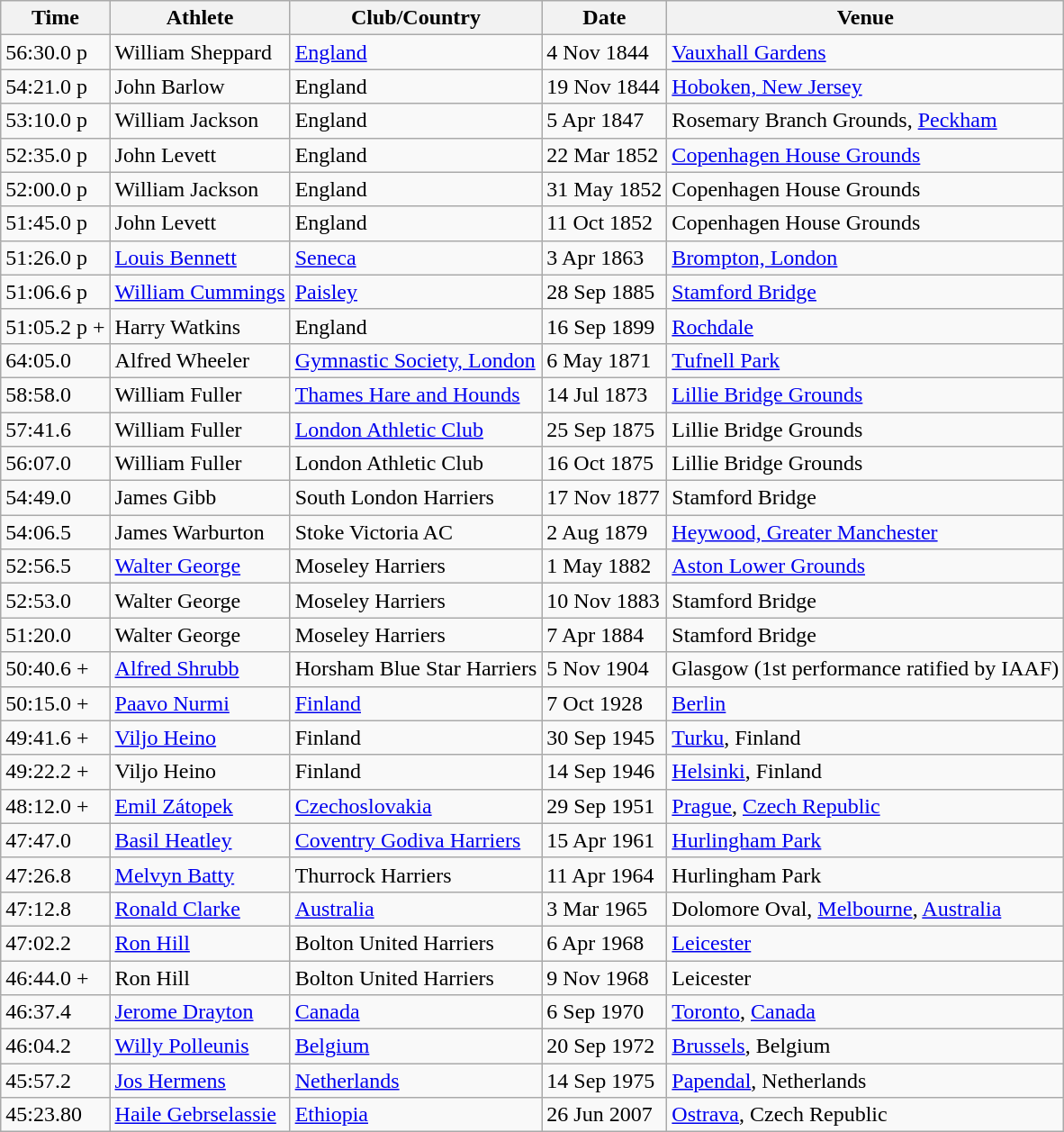<table class="wikitable">
<tr>
<th>Time</th>
<th>Athlete</th>
<th>Club/Country</th>
<th>Date</th>
<th>Venue</th>
</tr>
<tr>
<td>56:30.0 p</td>
<td>William Sheppard</td>
<td><a href='#'>England</a></td>
<td>4 Nov 1844</td>
<td><a href='#'>Vauxhall Gardens</a></td>
</tr>
<tr>
<td>54:21.0 p</td>
<td>John Barlow</td>
<td>England</td>
<td>19 Nov 1844</td>
<td><a href='#'>Hoboken, New Jersey</a></td>
</tr>
<tr>
<td>53:10.0 p</td>
<td>William Jackson</td>
<td>England</td>
<td>5 Apr 1847</td>
<td>Rosemary Branch Grounds, <a href='#'>Peckham</a></td>
</tr>
<tr>
<td>52:35.0 p </td>
<td>John Levett</td>
<td>England</td>
<td>22 Mar 1852</td>
<td><a href='#'>Copenhagen House Grounds</a></td>
</tr>
<tr>
<td>52:00.0 p</td>
<td>William Jackson</td>
<td>England</td>
<td>31 May 1852</td>
<td>Copenhagen House Grounds</td>
</tr>
<tr>
<td>51:45.0 p</td>
<td>John Levett</td>
<td>England</td>
<td>11 Oct 1852</td>
<td>Copenhagen House Grounds</td>
</tr>
<tr>
<td>51:26.0 p</td>
<td><a href='#'>Louis Bennett</a></td>
<td><a href='#'>Seneca</a></td>
<td>3 Apr 1863</td>
<td><a href='#'>Brompton, London</a></td>
</tr>
<tr>
<td>51:06.6 p</td>
<td><a href='#'>William Cummings</a></td>
<td><a href='#'>Paisley</a></td>
<td>28 Sep 1885</td>
<td><a href='#'>Stamford Bridge</a></td>
</tr>
<tr>
<td>51:05.2 p +</td>
<td>Harry Watkins</td>
<td>England</td>
<td>16 Sep 1899</td>
<td><a href='#'>Rochdale</a></td>
</tr>
<tr>
<td>64:05.0</td>
<td>Alfred Wheeler</td>
<td><a href='#'>Gymnastic Society, London</a></td>
<td>6 May 1871</td>
<td><a href='#'>Tufnell Park</a></td>
</tr>
<tr>
<td>58:58.0</td>
<td>William Fuller</td>
<td><a href='#'>Thames Hare and Hounds</a></td>
<td>14 Jul 1873</td>
<td><a href='#'>Lillie Bridge Grounds</a></td>
</tr>
<tr>
<td>57:41.6</td>
<td>William Fuller</td>
<td><a href='#'>London Athletic Club</a></td>
<td>25 Sep 1875</td>
<td>Lillie Bridge Grounds</td>
</tr>
<tr>
<td>56:07.0</td>
<td>William Fuller</td>
<td>London Athletic Club</td>
<td>16 Oct 1875</td>
<td>Lillie Bridge Grounds</td>
</tr>
<tr>
<td>54:49.0</td>
<td>James Gibb</td>
<td>South London Harriers</td>
<td>17 Nov 1877</td>
<td>Stamford Bridge</td>
</tr>
<tr>
<td>54:06.5</td>
<td>James Warburton</td>
<td>Stoke Victoria AC</td>
<td>2 Aug 1879</td>
<td><a href='#'>Heywood, Greater Manchester</a></td>
</tr>
<tr>
<td>52:56.5</td>
<td><a href='#'>Walter George</a></td>
<td>Moseley Harriers</td>
<td>1 May 1882</td>
<td><a href='#'>Aston Lower Grounds</a></td>
</tr>
<tr>
<td>52:53.0</td>
<td>Walter George</td>
<td>Moseley Harriers</td>
<td>10 Nov 1883</td>
<td>Stamford Bridge</td>
</tr>
<tr>
<td>51:20.0</td>
<td>Walter George</td>
<td>Moseley Harriers</td>
<td>7 Apr 1884</td>
<td>Stamford Bridge</td>
</tr>
<tr>
<td>50:40.6 +</td>
<td><a href='#'>Alfred Shrubb</a></td>
<td>Horsham Blue Star Harriers</td>
<td>5 Nov 1904</td>
<td>Glasgow (1st performance ratified by IAAF)</td>
</tr>
<tr>
<td>50:15.0 +</td>
<td><a href='#'>Paavo Nurmi</a></td>
<td><a href='#'>Finland</a></td>
<td>7 Oct 1928</td>
<td><a href='#'>Berlin</a></td>
</tr>
<tr>
<td>49:41.6 +</td>
<td><a href='#'>Viljo Heino</a></td>
<td>Finland</td>
<td>30 Sep 1945</td>
<td><a href='#'>Turku</a>, Finland</td>
</tr>
<tr>
<td>49:22.2 +</td>
<td>Viljo Heino</td>
<td>Finland</td>
<td>14 Sep 1946</td>
<td><a href='#'>Helsinki</a>, Finland</td>
</tr>
<tr>
<td>48:12.0 +</td>
<td><a href='#'>Emil Zátopek</a></td>
<td><a href='#'>Czechoslovakia</a></td>
<td>29 Sep 1951</td>
<td><a href='#'>Prague</a>, <a href='#'>Czech Republic</a></td>
</tr>
<tr>
<td>47:47.0</td>
<td><a href='#'>Basil Heatley</a></td>
<td><a href='#'>Coventry Godiva Harriers</a></td>
<td>15 Apr 1961</td>
<td><a href='#'>Hurlingham Park</a></td>
</tr>
<tr>
<td>47:26.8</td>
<td><a href='#'>Melvyn Batty</a></td>
<td>Thurrock Harriers</td>
<td>11 Apr 1964</td>
<td>Hurlingham Park</td>
</tr>
<tr>
<td>47:12.8</td>
<td><a href='#'>Ronald Clarke</a></td>
<td><a href='#'>Australia</a></td>
<td>3 Mar 1965</td>
<td>Dolomore Oval, <a href='#'>Melbourne</a>, <a href='#'>Australia</a></td>
</tr>
<tr>
<td>47:02.2</td>
<td><a href='#'>Ron Hill</a></td>
<td>Bolton United Harriers</td>
<td>6 Apr 1968</td>
<td><a href='#'>Leicester</a></td>
</tr>
<tr>
<td>46:44.0 +</td>
<td>Ron Hill</td>
<td>Bolton United Harriers</td>
<td>9 Nov 1968</td>
<td>Leicester</td>
</tr>
<tr>
<td>46:37.4</td>
<td><a href='#'>Jerome Drayton</a></td>
<td><a href='#'>Canada</a></td>
<td>6 Sep 1970</td>
<td><a href='#'>Toronto</a>, <a href='#'>Canada</a></td>
</tr>
<tr>
<td>46:04.2</td>
<td><a href='#'>Willy Polleunis</a></td>
<td><a href='#'>Belgium</a></td>
<td>20 Sep 1972</td>
<td><a href='#'>Brussels</a>, Belgium</td>
</tr>
<tr>
<td>45:57.2</td>
<td><a href='#'>Jos Hermens</a></td>
<td><a href='#'>Netherlands</a></td>
<td>14 Sep 1975</td>
<td><a href='#'>Papendal</a>, Netherlands</td>
</tr>
<tr>
<td>45:23.80</td>
<td><a href='#'>Haile Gebrselassie</a></td>
<td><a href='#'>Ethiopia</a></td>
<td>26 Jun 2007</td>
<td><a href='#'>Ostrava</a>, Czech Republic</td>
</tr>
</table>
